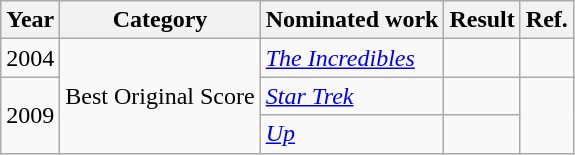<table class="wikitable">
<tr>
<th>Year</th>
<th>Category</th>
<th>Nominated work</th>
<th>Result</th>
<th>Ref.</th>
</tr>
<tr>
<td>2004</td>
<td rowspan="3">Best Original Score</td>
<td><em><a href='#'>The Incredibles</a></em></td>
<td></td>
<td align="center"></td>
</tr>
<tr>
<td rowspan="2">2009</td>
<td><em><a href='#'>Star Trek</a></em></td>
<td></td>
<td align="center" rowspan="2"></td>
</tr>
<tr>
<td><em><a href='#'>Up</a></em></td>
<td></td>
</tr>
</table>
